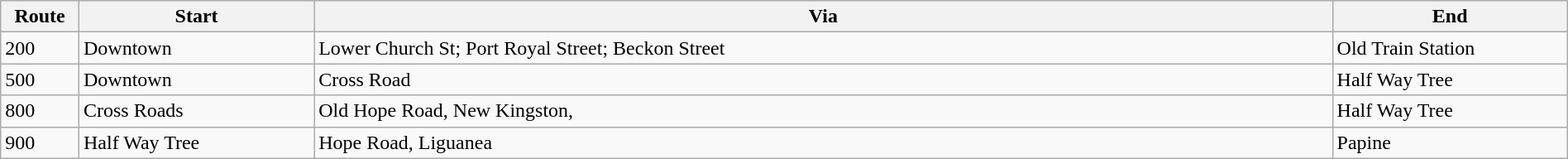<table class="wikitable sortable"  style="width:100%;">
<tr>
<th style="width:5%;">Route</th>
<th style="width:15%;">Start</th>
<th style="width:65%;">Via</th>
<th style="width:15%;">End</th>
</tr>
<tr>
<td>200</td>
<td>Downtown</td>
<td>Lower Church St; Port Royal Street; Beckon Street</td>
<td>Old Train Station</td>
</tr>
<tr>
<td>500</td>
<td>Downtown</td>
<td>Cross Road</td>
<td>Half Way Tree</td>
</tr>
<tr>
<td>800</td>
<td>Cross Roads</td>
<td>Old Hope Road, New Kingston,</td>
<td>Half Way Tree</td>
</tr>
<tr>
<td>900</td>
<td>Half Way Tree</td>
<td>Hope Road, Liguanea</td>
<td>Papine</td>
</tr>
</table>
